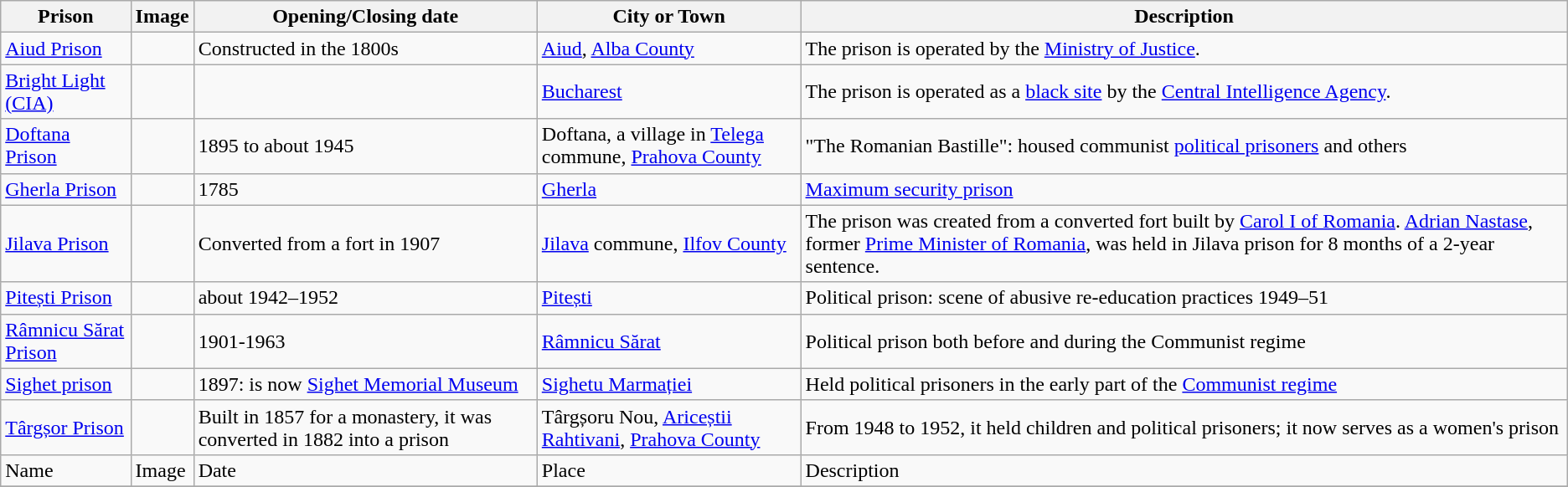<table class="wikitable sortable">
<tr>
<th><strong>Prison</strong></th>
<th><strong>Image</strong></th>
<th><strong>Opening/Closing date</strong></th>
<th><strong>City or Town</strong></th>
<th class="unsortable"><strong>Description</strong></th>
</tr>
<tr>
<td><a href='#'>Aiud Prison</a></td>
<td></td>
<td>Constructed in the 1800s</td>
<td><a href='#'>Aiud</a>, <a href='#'>Alba County</a></td>
<td>The prison is operated by the <a href='#'>Ministry of Justice</a>.</td>
</tr>
<tr>
<td><a href='#'>Bright Light (CIA)</a></td>
<td></td>
<td></td>
<td><a href='#'>Bucharest</a></td>
<td>The prison is operated as a <a href='#'>black site</a> by the <a href='#'>Central Intelligence Agency</a>.</td>
</tr>
<tr>
<td><a href='#'>Doftana Prison</a></td>
<td></td>
<td>1895 to about 1945</td>
<td>Doftana, a village in <a href='#'>Telega</a> commune, <a href='#'>Prahova County</a></td>
<td>"The Romanian Bastille": housed communist <a href='#'>political prisoners</a> and others</td>
</tr>
<tr>
<td><a href='#'>Gherla Prison</a></td>
<td></td>
<td>1785</td>
<td><a href='#'>Gherla</a></td>
<td><a href='#'>Maximum security prison</a></td>
</tr>
<tr>
<td><a href='#'>Jilava Prison</a></td>
<td></td>
<td>Converted from a fort in 1907</td>
<td><a href='#'>Jilava</a> commune, <a href='#'>Ilfov County</a></td>
<td>The prison was created from a converted fort built by <a href='#'>Carol I of Romania</a>. <a href='#'>Adrian Nastase</a>, former <a href='#'>Prime Minister of Romania</a>, was held in Jilava prison for 8 months of a 2-year sentence.</td>
</tr>
<tr>
<td><a href='#'>Pitești Prison</a></td>
<td></td>
<td>about 1942–1952</td>
<td><a href='#'>Pitești</a></td>
<td>Political prison: scene of abusive re-education practices 1949–51</td>
</tr>
<tr>
<td><a href='#'>Râmnicu Sărat Prison</a></td>
<td></td>
<td>1901-1963</td>
<td><a href='#'>Râmnicu Sărat</a></td>
<td>Political prison both before and during the Communist regime</td>
</tr>
<tr>
<td><a href='#'>Sighet prison</a></td>
<td></td>
<td>1897: is now <a href='#'>Sighet Memorial Museum</a></td>
<td><a href='#'>Sighetu Marmației</a></td>
<td>Held political prisoners in the early part of the <a href='#'>Communist regime</a></td>
</tr>
<tr>
<td><a href='#'>Târgșor Prison</a></td>
<td></td>
<td>Built in 1857 for a monastery, it was converted in 1882 into a prison</td>
<td>Târgșoru Nou, <a href='#'>Ariceștii Rahtivani</a>, <a href='#'>Prahova County</a></td>
<td>From 1948 to 1952, it held children and political prisoners; it now serves as a women's prison</td>
</tr>
<tr>
<td>Name</td>
<td>Image</td>
<td>Date</td>
<td>Place</td>
<td>Description</td>
</tr>
<tr>
</tr>
</table>
